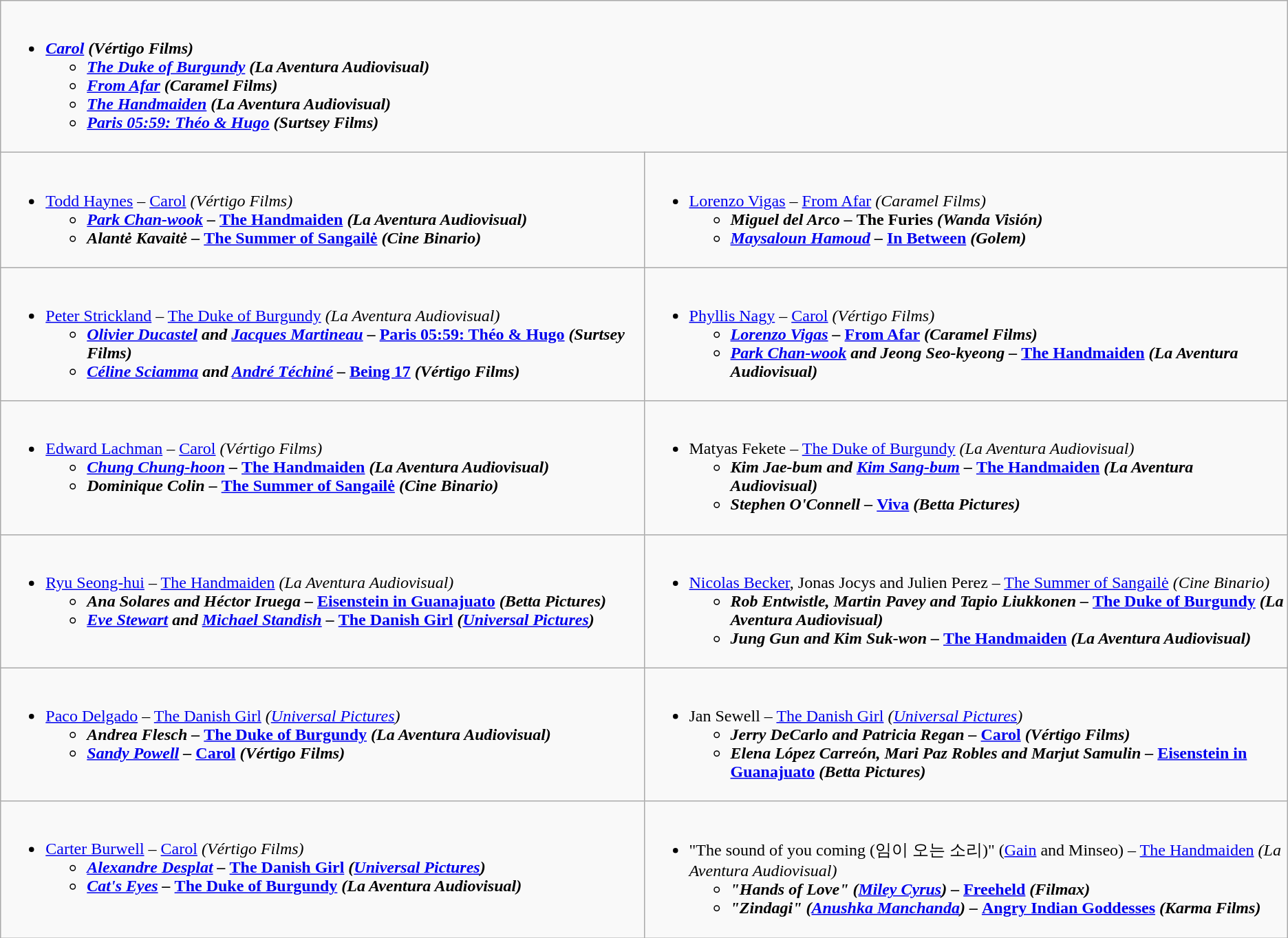<table class="wikitable">
<tr>
<td style="vertical-align:top;" colspan="2"; width=100%><br><ul><li><strong><em><a href='#'>Carol</a><em> (Vértigo Films)<strong><ul><li></em><a href='#'>The Duke of Burgundy</a><em> (La Aventura Audiovisual)</li><li></em><a href='#'>From Afar</a><em> (Caramel Films)</li><li></em><a href='#'>The Handmaiden</a><em> (La Aventura Audiovisual)</li><li></em><a href='#'>Paris 05:59: Théo & Hugo</a><em> (Surtsey Films)</li></ul></li></ul></td>
</tr>
<tr>
<td style="vertical-align:top;" width="50%"><br><ul><li></strong><a href='#'>Todd Haynes</a> – </em><a href='#'>Carol</a><em> (Vértigo Films)<strong><ul><li><a href='#'>Park Chan-wook</a> – </em><a href='#'>The Handmaiden</a><em> (La Aventura Audiovisual)</li><li>Alantė Kavaitė – </em><a href='#'>The Summer of Sangailė</a><em> (Cine Binario)</li></ul></li></ul></td>
<td style="vertical-align:top;" width="50%"><br><ul><li></strong><a href='#'>Lorenzo Vigas</a> – </em><a href='#'>From Afar</a><em> (Caramel Films)<strong><ul><li>Miguel del Arco – </em>The Furies<em> (Wanda Visión)</li><li><a href='#'>Maysaloun Hamoud</a> – </em><a href='#'>In Between</a><em> (Golem)</li></ul></li></ul></td>
</tr>
<tr>
<td style="vertical-align:top;" width="50%"><br><ul><li></strong><a href='#'>Peter Strickland</a> – </em><a href='#'>The Duke of Burgundy</a><em> (La Aventura Audiovisual)<strong><ul><li><a href='#'>Olivier Ducastel</a> and <a href='#'>Jacques Martineau</a> – </em><a href='#'>Paris 05:59: Théo & Hugo</a><em> (Surtsey Films)</li><li><a href='#'>Céline Sciamma</a> and <a href='#'>André Téchiné</a> – </em><a href='#'>Being 17</a><em> (Vértigo Films)</li></ul></li></ul></td>
<td style="vertical-align:top;" width="50%"><br><ul><li></strong><a href='#'>Phyllis Nagy</a> – </em><a href='#'>Carol</a><em> (Vértigo Films)<strong><ul><li><a href='#'>Lorenzo Vigas</a> – </em><a href='#'>From Afar</a><em> (Caramel Films)</li><li><a href='#'>Park Chan-wook</a> and Jeong Seo-kyeong – </em><a href='#'>The Handmaiden</a><em> (La Aventura Audiovisual)</li></ul></li></ul></td>
</tr>
<tr>
<td style="vertical-align:top;" width="50%"><br><ul><li></strong><a href='#'>Edward Lachman</a> – </em><a href='#'>Carol</a><em> (Vértigo Films)<strong><ul><li><a href='#'>Chung Chung-hoon</a> – </em><a href='#'>The Handmaiden</a><em> (La Aventura Audiovisual)</li><li>Dominique Colin – </em><a href='#'>The Summer of Sangailė</a><em> (Cine Binario)</li></ul></li></ul></td>
<td style="vertical-align:top;" width="50%"><br><ul><li></strong>Matyas Fekete – </em><a href='#'>The Duke of Burgundy</a><em> (La Aventura Audiovisual)<strong><ul><li>Kim Jae-bum and <a href='#'>Kim Sang-bum</a> – </em><a href='#'>The Handmaiden</a><em> (La Aventura Audiovisual)</li><li>Stephen O'Connell – </em><a href='#'>Viva</a><em> (Betta Pictures)</li></ul></li></ul></td>
</tr>
<tr>
<td style="vertical-align:top;" width="50%"><br><ul><li></strong><a href='#'>Ryu Seong-hui</a> – </em><a href='#'>The Handmaiden</a><em> (La Aventura Audiovisual)<strong><ul><li>Ana Solares and Héctor Iruega – </em><a href='#'>Eisenstein in Guanajuato</a><em> (Betta Pictures)</li><li><a href='#'>Eve Stewart</a> and <a href='#'>Michael Standish</a> – </em><a href='#'>The Danish Girl</a><em> (<a href='#'>Universal Pictures</a>)</li></ul></li></ul></td>
<td style="vertical-align:top;" width="50%"><br><ul><li></strong><a href='#'>Nicolas Becker</a>, Jonas Jocys and Julien Perez – </em><a href='#'>The Summer of Sangailė</a><em> (Cine Binario)<strong><ul><li>Rob Entwistle, Martin Pavey and Tapio Liukkonen – </em><a href='#'>The Duke of Burgundy</a><em> (La Aventura Audiovisual)</li><li>Jung Gun and Kim Suk-won – </em><a href='#'>The Handmaiden</a><em> (La Aventura Audiovisual)</li></ul></li></ul></td>
</tr>
<tr>
<td style="vertical-align:top;" width="50%"><br><ul><li></strong><a href='#'>Paco Delgado</a> – </em><a href='#'>The Danish Girl</a><em> (<a href='#'>Universal Pictures</a>)<strong><ul><li>Andrea Flesch – </em><a href='#'>The Duke of Burgundy</a><em> (La Aventura Audiovisual)</li><li><a href='#'>Sandy Powell</a> – </em><a href='#'>Carol</a><em> (Vértigo Films)</li></ul></li></ul></td>
<td style="vertical-align:top;" width="50%"><br><ul><li></strong>Jan Sewell – </em><a href='#'>The Danish Girl</a><em> (<a href='#'>Universal Pictures</a>)<strong><ul><li>Jerry DeCarlo and Patricia Regan – </em><a href='#'>Carol</a><em> (Vértigo Films)</li><li>Elena López Carreón, Mari Paz Robles and Marjut Samulin – </em><a href='#'>Eisenstein in Guanajuato</a><em> (Betta Pictures)</li></ul></li></ul></td>
</tr>
<tr>
<td style="vertical-align:top;" width="50%"><br><ul><li></strong><a href='#'>Carter Burwell</a> – </em><a href='#'>Carol</a><em> (Vértigo Films)<strong><ul><li><a href='#'>Alexandre Desplat</a> – </em><a href='#'>The Danish Girl</a><em> (<a href='#'>Universal Pictures</a>)</li><li><a href='#'>Cat's Eyes</a> – </em><a href='#'>The Duke of Burgundy</a><em> (La Aventura Audiovisual)</li></ul></li></ul></td>
<td style="vertical-align:top;" width="50%"><br><ul><li></strong>"The sound of you coming (임이 오는 소리)" (<a href='#'>Gain</a> and Minseo) – </em><a href='#'>The Handmaiden</a><em> (La Aventura Audiovisual)<strong><ul><li>"Hands of Love" (<a href='#'>Miley Cyrus</a>) – </em><a href='#'>Freeheld</a><em> (Filmax)</li><li>"Zindagi" (<a href='#'>Anushka Manchanda</a>) – </em><a href='#'>Angry Indian Goddesses</a><em> (Karma Films)</li></ul></li></ul></td>
</tr>
</table>
